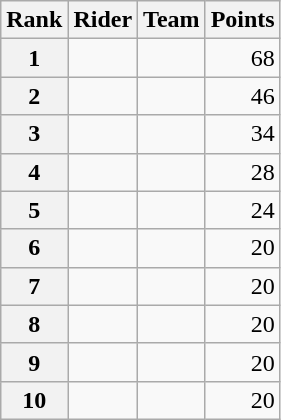<table class="wikitable" margin-bottom:0;">
<tr>
<th scope="col">Rank</th>
<th scope="col">Rider</th>
<th scope="col">Team</th>
<th scope="col">Points</th>
</tr>
<tr>
<th scope="row">1</th>
<td> </td>
<td></td>
<td align="right">68</td>
</tr>
<tr>
<th scope="row">2</th>
<td></td>
<td></td>
<td align="right">46</td>
</tr>
<tr>
<th scope="row">3</th>
<td> </td>
<td></td>
<td align="right">34</td>
</tr>
<tr>
<th scope="row">4</th>
<td></td>
<td></td>
<td align="right">28</td>
</tr>
<tr>
<th scope="row">5</th>
<td></td>
<td></td>
<td align="right">24</td>
</tr>
<tr>
<th scope="row">6</th>
<td></td>
<td></td>
<td align="right">20</td>
</tr>
<tr>
<th scope="row">7</th>
<td></td>
<td></td>
<td align="right">20</td>
</tr>
<tr>
<th scope="row">8</th>
<td></td>
<td></td>
<td align="right">20</td>
</tr>
<tr>
<th scope="row">9</th>
<td></td>
<td></td>
<td align="right">20</td>
</tr>
<tr>
<th scope="row">10</th>
<td></td>
<td></td>
<td align="right">20</td>
</tr>
</table>
